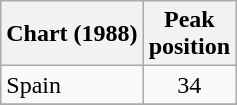<table class="wikitable sortable">
<tr>
<th>Chart (1988)</th>
<th>Peak<br>position</th>
</tr>
<tr>
<td>Spain</td>
<td align="center">34</td>
</tr>
<tr>
</tr>
</table>
